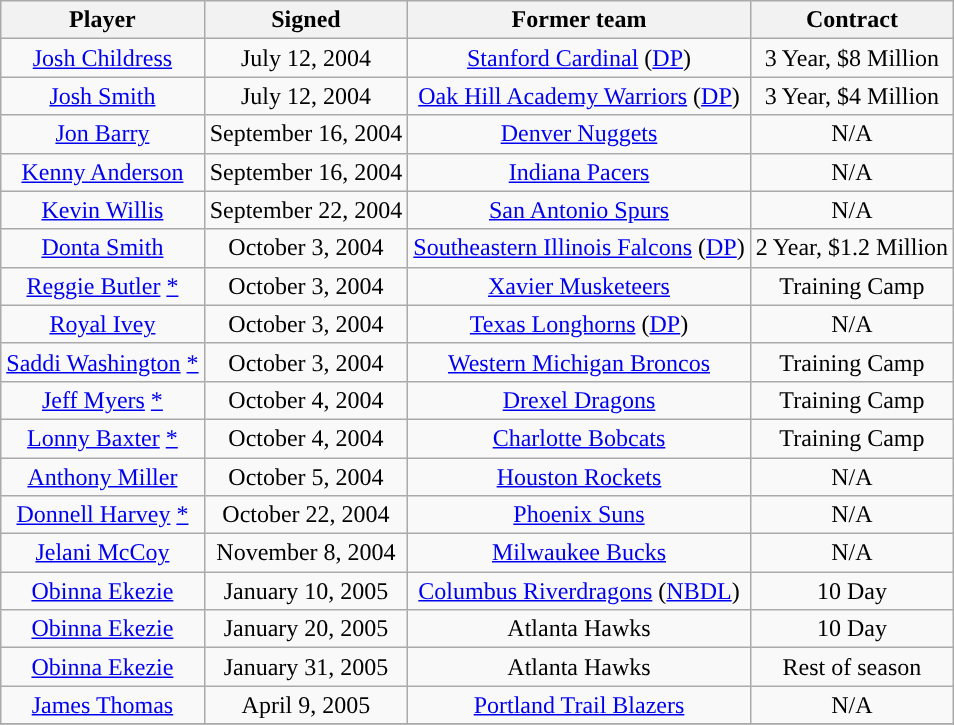<table class="wikitable sortable sortable" style="text-align: center">
<tr>
<th>Player</th>
<th>Signed</th>
<th>Former team</th>
<th>Contract</th>
</tr>
<tr>
<td><a href='#'>Josh Childress</a></td>
<td>July 12, 2004</td>
<td><a href='#'>Stanford Cardinal</a> (<a href='#'>DP</a>)</td>
<td>3 Year, $8 Million</td>
</tr>
<tr>
<td><a href='#'>Josh Smith</a></td>
<td>July 12, 2004</td>
<td><a href='#'>Oak Hill Academy Warriors</a> (<a href='#'>DP</a>)</td>
<td>3 Year, $4 Million</td>
</tr>
<tr>
<td><a href='#'>Jon Barry</a></td>
<td>September 16, 2004</td>
<td><a href='#'>Denver Nuggets</a></td>
<td>N/A</td>
</tr>
<tr>
<td><a href='#'>Kenny Anderson</a></td>
<td>September 16, 2004</td>
<td><a href='#'>Indiana Pacers</a></td>
<td>N/A</td>
</tr>
<tr>
<td><a href='#'>Kevin Willis</a></td>
<td>September 22, 2004</td>
<td><a href='#'>San Antonio Spurs</a></td>
<td>N/A</td>
</tr>
<tr>
<td><a href='#'>Donta Smith</a></td>
<td>October 3, 2004</td>
<td><a href='#'>Southeastern Illinois Falcons</a> (<a href='#'>DP</a>)</td>
<td>2 Year, $1.2 Million</td>
</tr>
<tr>
<td><a href='#'>Reggie Butler</a> <a href='#'>*</a></td>
<td>October 3, 2004</td>
<td><a href='#'>Xavier Musketeers</a></td>
<td>Training Camp</td>
</tr>
<tr>
<td><a href='#'>Royal Ivey</a></td>
<td>October 3, 2004</td>
<td><a href='#'>Texas Longhorns</a> (<a href='#'>DP</a>)</td>
<td>N/A</td>
</tr>
<tr>
<td><a href='#'>Saddi Washington</a> <a href='#'>*</a></td>
<td>October 3, 2004</td>
<td><a href='#'>Western Michigan Broncos</a></td>
<td>Training Camp</td>
</tr>
<tr>
<td><a href='#'>Jeff Myers</a> <a href='#'>*</a></td>
<td>October 4, 2004</td>
<td><a href='#'>Drexel Dragons</a></td>
<td>Training Camp</td>
</tr>
<tr>
<td><a href='#'>Lonny Baxter</a> <a href='#'>*</a></td>
<td>October 4, 2004</td>
<td><a href='#'>Charlotte Bobcats</a></td>
<td>Training Camp</td>
</tr>
<tr>
<td><a href='#'>Anthony Miller</a></td>
<td>October 5, 2004</td>
<td><a href='#'>Houston Rockets</a></td>
<td>N/A</td>
</tr>
<tr>
<td><a href='#'>Donnell Harvey</a> <a href='#'>*</a></td>
<td>October 22, 2004</td>
<td><a href='#'>Phoenix Suns</a></td>
<td>N/A</td>
</tr>
<tr>
<td><a href='#'>Jelani McCoy</a></td>
<td>November 8, 2004</td>
<td><a href='#'>Milwaukee Bucks</a></td>
<td>N/A</td>
</tr>
<tr>
<td><a href='#'>Obinna Ekezie</a></td>
<td>January 10, 2005</td>
<td><a href='#'>Columbus Riverdragons</a> (<a href='#'>NBDL</a>)</td>
<td>10 Day</td>
</tr>
<tr>
<td><a href='#'>Obinna Ekezie</a></td>
<td>January 20, 2005</td>
<td>Atlanta Hawks</td>
<td>10 Day</td>
</tr>
<tr>
<td><a href='#'>Obinna Ekezie</a></td>
<td>January 31, 2005</td>
<td>Atlanta Hawks</td>
<td>Rest of season</td>
</tr>
<tr>
<td><a href='#'>James Thomas</a></td>
<td>April 9, 2005</td>
<td><a href='#'>Portland Trail Blazers</a></td>
<td>N/A</td>
</tr>
<tr>
</tr>
</table>
